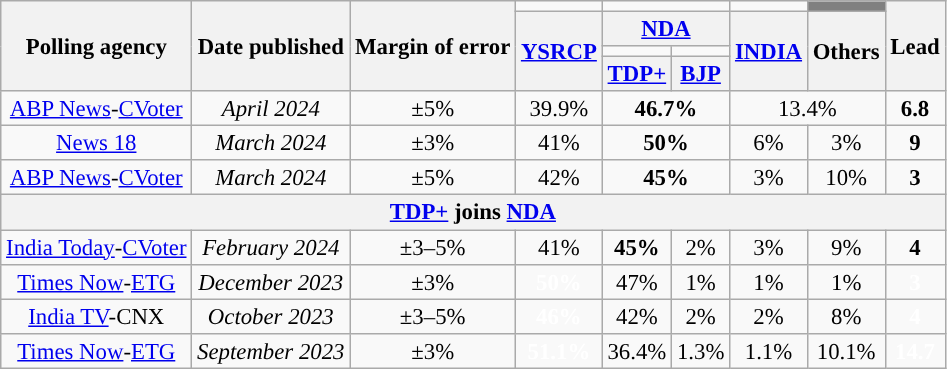<table class="wikitable sortable" style="text-align:center;font-size:95%;line-height:16px">
<tr>
<th rowspan="4">Polling agency</th>
<th rowspan="4">Date published</th>
<th rowspan="4">Margin of error</th>
<td colspan="1"></td>
<td colspan="2"></td>
<td colspan="1"></td>
<td colspan="1" bgcolor="grey"></td>
<th rowspan="4">Lead</th>
</tr>
<tr>
<th rowspan="3"><a href='#'>YSRCP</a></th>
<th colspan="2"><a href='#'>NDA</a></th>
<th rowspan="3"><a href='#'>INDIA</a></th>
<th rowspan="3">Others</th>
</tr>
<tr>
<td></td>
<td></td>
</tr>
<tr>
<th rowspan="1"><a href='#'>TDP+</a></th>
<th rowspan="1"><a href='#'>BJP</a></th>
</tr>
<tr>
<td><a href='#'>ABP News</a>-<a href='#'>CVoter</a></td>
<td><em>April 2024</em></td>
<td>±5%</td>
<td>39.9%</td>
<td colspan="2"><strong>46.7%</strong></td>
<td colspan="2">13.4%</td>
<td><strong>6.8</strong></td>
</tr>
<tr>
<td><a href='#'>News 18</a></td>
<td><em>March 2024</em></td>
<td>±3%</td>
<td>41%</td>
<td colspan="2"><strong>50%</strong></td>
<td>6%</td>
<td>3%</td>
<td><strong>9</strong></td>
</tr>
<tr>
<td><a href='#'>ABP News</a>-<a href='#'>CVoter</a></td>
<td><em>March 2024</em></td>
<td>±5%</td>
<td>42%</td>
<td colspan="2"><strong>45%</strong></td>
<td>3%</td>
<td>10%</td>
<td><strong>3</strong></td>
</tr>
<tr>
<th colspan="9"><a href='#'>TDP+</a> joins <a href='#'>NDA</a></th>
</tr>
<tr>
<td><a href='#'>India Today</a>-<a href='#'>CVoter</a></td>
<td><em>February 2024</em></td>
<td>±3–5%</td>
<td>41%</td>
<td><strong>45%</strong></td>
<td>2%</td>
<td>3%</td>
<td>9%</td>
<td><strong>4</strong></td>
</tr>
<tr>
<td><a href='#'>Times Now</a>-<a href='#'>ETG</a></td>
<td><em>December 2023</em></td>
<td>±3%</td>
<td style="color:white;"><strong>50%</strong></td>
<td>47%</td>
<td>1%</td>
<td>1%</td>
<td>1%</td>
<td style="color:white;"><strong>3</strong></td>
</tr>
<tr>
<td><a href='#'>India TV</a>-CNX</td>
<td><em>October 2023</em></td>
<td>±3–5%</td>
<td style="color:white;"><strong>46%</strong></td>
<td>42%</td>
<td>2%</td>
<td>2%</td>
<td>8%</td>
<td style="color:white;"><strong>4</strong></td>
</tr>
<tr>
<td><a href='#'>Times Now</a>-<a href='#'>ETG</a></td>
<td><em>September 2023</em></td>
<td>±3%</td>
<td style="color:white;"><strong>51.1%</strong></td>
<td>36.4%</td>
<td>1.3%</td>
<td>1.1%</td>
<td>10.1%</td>
<td style="color:white;"><strong>14.7</strong></td>
</tr>
</table>
